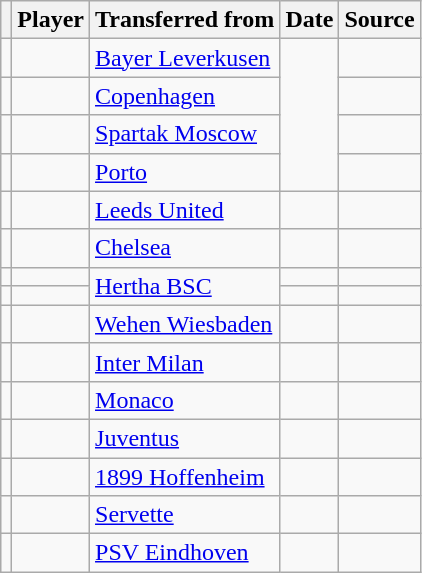<table class="wikitable plainrowheaders sortable">
<tr>
<th></th>
<th scope="col">Player</th>
<th>Transferred from</th>
<th scope="col">Date</th>
<th scope="col">Source</th>
</tr>
<tr>
<td align=center></td>
<td></td>
<td> <a href='#'>Bayer Leverkusen</a></td>
<td rowspan=4></td>
<td></td>
</tr>
<tr>
<td align=center></td>
<td></td>
<td> <a href='#'>Copenhagen</a></td>
<td></td>
</tr>
<tr>
<td align=center></td>
<td></td>
<td> <a href='#'>Spartak Moscow</a></td>
<td></td>
</tr>
<tr>
<td align=center></td>
<td></td>
<td> <a href='#'>Porto</a></td>
<td></td>
</tr>
<tr>
<td align=center></td>
<td></td>
<td> <a href='#'>Leeds United</a></td>
<td></td>
<td></td>
</tr>
<tr>
<td align=center></td>
<td></td>
<td> <a href='#'>Chelsea</a></td>
<td></td>
<td></td>
</tr>
<tr>
<td align=center></td>
<td></td>
<td rowspan=2> <a href='#'>Hertha BSC</a></td>
<td></td>
<td></td>
</tr>
<tr>
<td align=center></td>
<td></td>
<td></td>
<td></td>
</tr>
<tr>
<td align=center></td>
<td></td>
<td> <a href='#'>Wehen Wiesbaden</a></td>
<td></td>
<td></td>
</tr>
<tr>
<td align=center></td>
<td></td>
<td> <a href='#'>Inter Milan</a></td>
<td></td>
<td></td>
</tr>
<tr>
<td align=center></td>
<td></td>
<td> <a href='#'>Monaco</a></td>
<td></td>
<td></td>
</tr>
<tr>
<td align=center></td>
<td></td>
<td> <a href='#'>Juventus</a></td>
<td></td>
<td></td>
</tr>
<tr>
<td align=center></td>
<td></td>
<td> <a href='#'>1899 Hoffenheim</a></td>
<td></td>
<td></td>
</tr>
<tr>
<td align=center></td>
<td></td>
<td> <a href='#'>Servette</a></td>
<td></td>
<td></td>
</tr>
<tr>
<td align=center></td>
<td></td>
<td> <a href='#'>PSV Eindhoven</a></td>
<td></td>
<td></td>
</tr>
</table>
